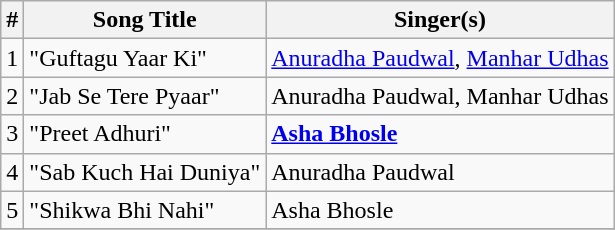<table class="wikitable">
<tr>
<th>#</th>
<th>Song Title</th>
<th>Singer(s)</th>
</tr>
<tr>
<td>1</td>
<td>"Guftagu Yaar Ki"</td>
<td><a href='#'>Anuradha Paudwal</a>, <a href='#'>Manhar Udhas</a></td>
</tr>
<tr>
<td>2</td>
<td>"Jab Se Tere Pyaar"</td>
<td>Anuradha Paudwal, Manhar Udhas</td>
</tr>
<tr>
<td>3</td>
<td>"Preet Adhuri"</td>
<td><strong><a href='#'>Asha Bhosle</a></strong></td>
</tr>
<tr>
<td>4</td>
<td>"Sab Kuch Hai Duniya"</td>
<td>Anuradha Paudwal</td>
</tr>
<tr>
<td>5</td>
<td>"Shikwa Bhi Nahi"</td>
<td>Asha Bhosle</td>
</tr>
<tr>
</tr>
</table>
